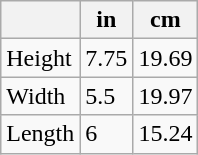<table class="wikitable">
<tr>
<th></th>
<th>in</th>
<th>cm</th>
</tr>
<tr>
<td>Height</td>
<td>7.75</td>
<td>19.69</td>
</tr>
<tr>
<td>Width</td>
<td>5.5</td>
<td>19.97</td>
</tr>
<tr>
<td>Length</td>
<td>6</td>
<td>15.24</td>
</tr>
</table>
